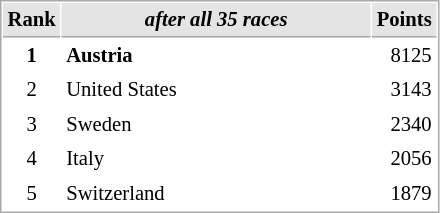<table cellspacing="1" cellpadding="3" style="border:1px solid #AAAAAA;font-size:86%">
<tr bgcolor="#E4E4E4">
<th style="border-bottom:1px solid #AAAAAA" width=10>Rank</th>
<th style="border-bottom:1px solid #AAAAAA" width=200><em>after all 35 races</em></th>
<th style="border-bottom:1px solid #AAAAAA" width=20>Points</th>
</tr>
<tr>
<td align="center"><strong>1</strong></td>
<td> <strong>Austria </strong></td>
<td align="right">8125</td>
</tr>
<tr>
<td align="center">2</td>
<td> United States</td>
<td align="right">3143</td>
</tr>
<tr>
<td align="center">3</td>
<td> Sweden</td>
<td align="right">2340</td>
</tr>
<tr>
<td align="center">4</td>
<td> Italy</td>
<td align="right">2056</td>
</tr>
<tr>
<td align="center">5</td>
<td> Switzerland</td>
<td align="right">1879</td>
</tr>
</table>
